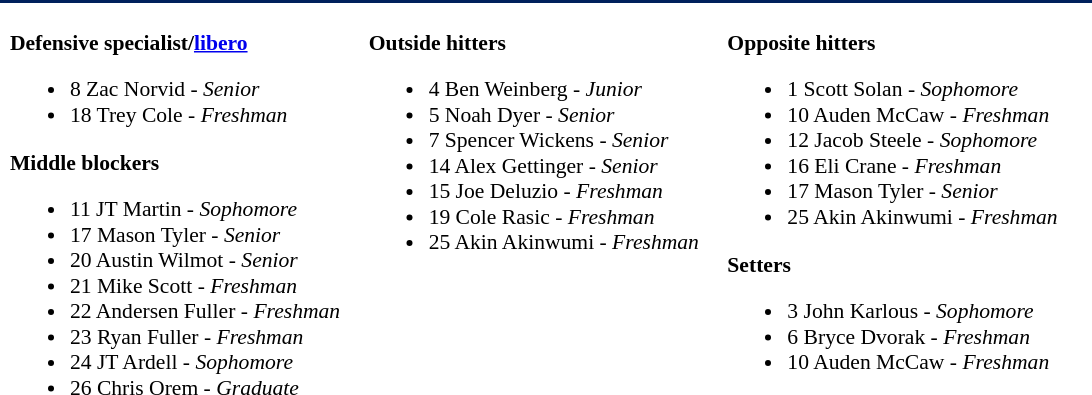<table class="toccolours" style="border-collapse:collapse; font-size:90%;">
<tr>
<td colspan="7" style=background:#00205C;color:#EE7624; border: 2px solid #FFFFFF;></td>
</tr>
<tr>
</tr>
<tr>
<td width="03"> </td>
<td valign="top"><br><strong>Defensive specialist/<a href='#'>libero</a></strong><ul><li>8 Zac Norvid - <em>Senior</em></li><li>18 Trey Cole - <em>Freshman</em></li></ul><strong>Middle blockers</strong><ul><li>11 JT Martin - <em> Sophomore</em></li><li>17 Mason Tyler - <em>Senior</em></li><li>20 Austin Wilmot - <em> Senior</em></li><li>21 Mike Scott - <em> Freshman</em></li><li>22 Andersen Fuller  - <em>Freshman</em></li><li>23 Ryan Fuller - <em> Freshman</em></li><li>24 JT Ardell - <em> Sophomore</em></li><li>26 Chris Orem - <em>Graduate</em></li></ul></td>
<td width="15"> </td>
<td valign="top"><br><strong>Outside hitters</strong><ul><li>4 Ben Weinberg - <em>Junior</em></li><li>5 Noah Dyer - <em> Senior</em></li><li>7 Spencer Wickens - <em>Senior</em></li><li>14 Alex Gettinger - <em>Senior</em></li><li>15 Joe Deluzio - <em>Freshman</em></li><li>19 Cole Rasic - <em>Freshman</em></li><li>25 Akin Akinwumi - <em> Freshman</em></li></ul></td>
<td width="15"> </td>
<td valign="top"><br><strong>Opposite hitters</strong><ul><li>1 Scott Solan - <em>Sophomore</em></li><li>10 Auden McCaw - <em> Freshman</em></li><li>12 Jacob Steele - <em> Sophomore</em></li><li>16 Eli Crane - <em>Freshman</em></li><li>17 Mason Tyler - <em>Senior</em></li><li>25 Akin Akinwumi - <em> Freshman</em></li></ul><strong>Setters</strong><ul><li>3 John Karlous - <em>Sophomore</em></li><li>6 Bryce Dvorak - <em>Freshman</em></li><li>10 Auden McCaw - <em> Freshman</em></li></ul></td>
<td width="20"> </td>
</tr>
</table>
